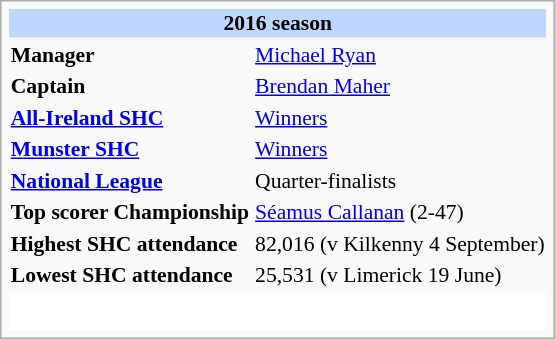<table class="infobox vevent" style="font-size: 90%;">
<tr>
<th style="background: #BFD7FF; text-align: center" colspan="3">2016 season</th>
</tr>
<tr>
<td><strong>Manager</strong></td>
<td colspan="2"><a href='#'>Michael Ryan</a></td>
</tr>
<tr>
<td><strong>Captain</strong></td>
<td colspan="2"><a href='#'>Brendan Maher</a></td>
</tr>
<tr>
<td><strong><a href='#'>All-Ireland SHC</a></strong></td>
<td colspan="2"><a href='#'>Winners</a></td>
</tr>
<tr>
<td><strong><a href='#'>Munster SHC</a></strong></td>
<td colspan="2"><a href='#'>Winners</a></td>
</tr>
<tr>
<td><strong><a href='#'>National League</a></strong></td>
<td colspan="2">Quarter-finalists</td>
</tr>
<tr>
<td><strong>Top scorer Championship</strong></td>
<td colspan="2"><a href='#'>Séamus Callanan</a> (2-47)</td>
</tr>
<tr>
<td><strong>Highest SHC attendance</strong></td>
<td colspan="2">82,016 (v Kilkenny 4 September)</td>
</tr>
<tr>
<td><strong>Lowest SHC attendance</strong></td>
<td colspan="2">25,531 (v Limerick 19 June)</td>
</tr>
<tr>
<td class="toccolours" style="background: #FFFFFF;" colspan="3"><br><table style="width:100%; text-align:center;">
<tr>
<td></td>
</tr>
</table>
</td>
</tr>
</table>
